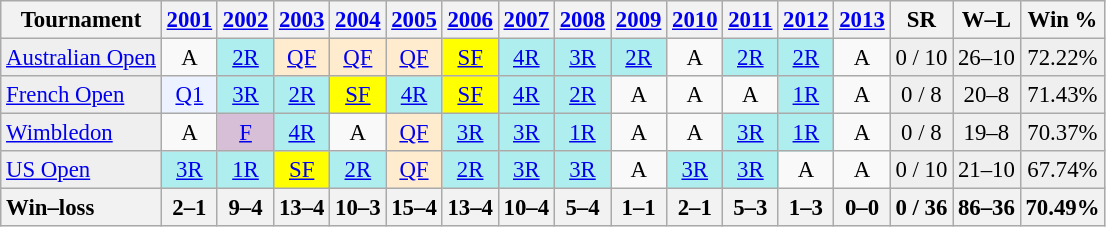<table class="wikitable" style="text-align:center;font-size:95%">
<tr>
<th>Tournament</th>
<th><a href='#'>2001</a></th>
<th><a href='#'>2002</a></th>
<th><a href='#'>2003</a></th>
<th><a href='#'>2004</a></th>
<th><a href='#'>2005</a></th>
<th><a href='#'>2006</a></th>
<th><a href='#'>2007</a></th>
<th><a href='#'>2008</a></th>
<th><a href='#'>2009</a></th>
<th><a href='#'>2010</a></th>
<th><a href='#'>2011</a></th>
<th><a href='#'>2012</a></th>
<th><a href='#'>2013</a></th>
<th>SR</th>
<th>W–L</th>
<th>Win %</th>
</tr>
<tr>
<td style="background:#efefef; text-align:left;"><a href='#'>Australian Open</a></td>
<td>A</td>
<td style="background:#afeeee;"><a href='#'>2R</a></td>
<td style="background:#ffebcd;"><a href='#'>QF</a></td>
<td style="background:#ffebcd;"><a href='#'>QF</a></td>
<td style="background:#ffebcd;"><a href='#'>QF</a></td>
<td style="background:yellow;"><a href='#'>SF</a></td>
<td style="background:#afeeee;"><a href='#'>4R</a></td>
<td style="background:#afeeee;"><a href='#'>3R</a></td>
<td style="background:#afeeee;"><a href='#'>2R</a></td>
<td>A</td>
<td style="background:#afeeee;"><a href='#'>2R</a></td>
<td style="background:#afeeee;"><a href='#'>2R</a></td>
<td>A</td>
<td style="background:#efefef;">0 / 10</td>
<td style="background:#efefef;">26–10</td>
<td style="background:#efefef;">72.22%</td>
</tr>
<tr>
<td style="background:#efefef; text-align:left;"><a href='#'>French Open</a></td>
<td style="background:#ecf2ff;"><a href='#'>Q1</a></td>
<td style="background:#afeeee;"><a href='#'>3R</a></td>
<td style="background:#afeeee;"><a href='#'>2R</a></td>
<td style="background:yellow;"><a href='#'>SF</a></td>
<td style="background:#afeeee;"><a href='#'>4R</a></td>
<td style="background:yellow;"><a href='#'>SF</a></td>
<td style="background:#afeeee;"><a href='#'>4R</a></td>
<td style="background:#afeeee;"><a href='#'>2R</a></td>
<td>A</td>
<td>A</td>
<td>A</td>
<td style="background:#afeeee;"><a href='#'>1R</a></td>
<td>A</td>
<td style="background:#efefef;">0 / 8</td>
<td style="background:#efefef;">20–8</td>
<td style="background:#efefef;">71.43%</td>
</tr>
<tr>
<td style="background:#efefef; text-align:left;"><a href='#'>Wimbledon</a></td>
<td>A</td>
<td style="background:thistle;"><a href='#'>F</a></td>
<td style="background:#afeeee;"><a href='#'>4R</a></td>
<td>A</td>
<td style="background:#ffebcd;"><a href='#'>QF</a></td>
<td style="background:#afeeee;"><a href='#'>3R</a></td>
<td style="background:#afeeee;"><a href='#'>3R</a></td>
<td style="background:#afeeee;"><a href='#'>1R</a></td>
<td>A</td>
<td>A</td>
<td style="background:#afeeee;"><a href='#'>3R</a></td>
<td style="background:#afeeee;"><a href='#'>1R</a></td>
<td>A</td>
<td style="background:#efefef;">0 / 8</td>
<td style="background:#efefef;">19–8</td>
<td style="background:#efefef;">70.37%</td>
</tr>
<tr>
<td style="background:#efefef; text-align:left;"><a href='#'>US Open</a></td>
<td style="background:#afeeee;"><a href='#'>3R</a></td>
<td style="background:#afeeee;"><a href='#'>1R</a></td>
<td style="background:yellow;"><a href='#'>SF</a></td>
<td style="background:#afeeee;"><a href='#'>2R</a></td>
<td style="background:#ffebcd;"><a href='#'>QF</a></td>
<td style="background:#afeeee;"><a href='#'>2R</a></td>
<td style="background:#afeeee;"><a href='#'>3R</a></td>
<td style="background:#afeeee;"><a href='#'>3R</a></td>
<td>A</td>
<td style="background:#afeeee;"><a href='#'>3R</a></td>
<td style="background:#afeeee;"><a href='#'>3R</a></td>
<td>A</td>
<td>A</td>
<td style="background:#efefef;">0 / 10</td>
<td style="background:#efefef;">21–10</td>
<td style="background:#efefef;">67.74%</td>
</tr>
<tr>
<th style="text-align:left">Win–loss</th>
<th>2–1</th>
<th>9–4</th>
<th>13–4</th>
<th>10–3</th>
<th>15–4</th>
<th>13–4</th>
<th>10–4</th>
<th>5–4</th>
<th>1–1</th>
<th>2–1</th>
<th>5–3</th>
<th>1–3</th>
<th>0–0</th>
<th>0 / 36</th>
<th>86–36</th>
<th>70.49%</th>
</tr>
</table>
